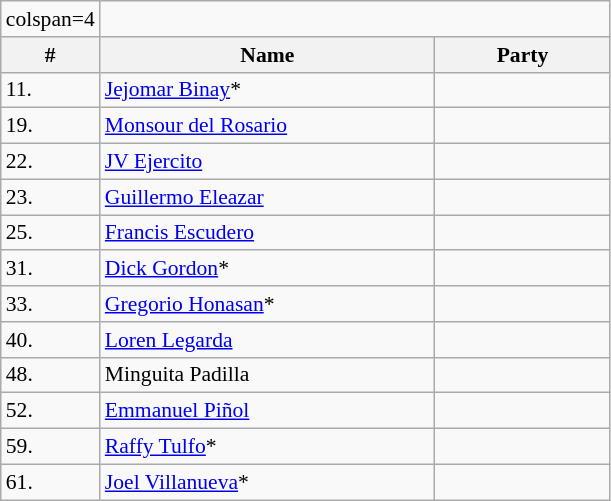<table class=wikitable style="font-size:90%">
<tr>
<td>colspan=4 </td>
</tr>
<tr>
<th>#</th>
<th width=55%>Name</th>
<th colspan=2 width=110px>Party</th>
</tr>
<tr>
<td>11.</td>
<td><a href='#'>Jejomar Binay</a>*</td>
<td></td>
</tr>
<tr>
<td>19.</td>
<td><a href='#'>Monsour del Rosario</a></td>
<td></td>
</tr>
<tr>
<td>22.</td>
<td><a href='#'>JV Ejercito</a></td>
<td></td>
</tr>
<tr>
<td>23.</td>
<td><a href='#'>Guillermo Eleazar</a></td>
<td></td>
</tr>
<tr>
<td>25.</td>
<td><a href='#'>Francis Escudero</a></td>
<td></td>
</tr>
<tr>
<td>31.</td>
<td><a href='#'>Dick Gordon</a>*</td>
<td></td>
</tr>
<tr>
<td>33.</td>
<td><a href='#'>Gregorio Honasan</a>*</td>
<td></td>
</tr>
<tr>
<td>40.</td>
<td><a href='#'>Loren Legarda</a></td>
<td></td>
</tr>
<tr>
<td>48.</td>
<td>Minguita Padilla</td>
<td></td>
</tr>
<tr>
<td>52.</td>
<td><a href='#'>Emmanuel Piñol</a></td>
<td></td>
</tr>
<tr>
<td>59.</td>
<td><a href='#'>Raffy Tulfo</a>*</td>
<td></td>
</tr>
<tr>
<td>61.</td>
<td><a href='#'>Joel Villanueva</a>*</td>
<td></td>
</tr>
</table>
